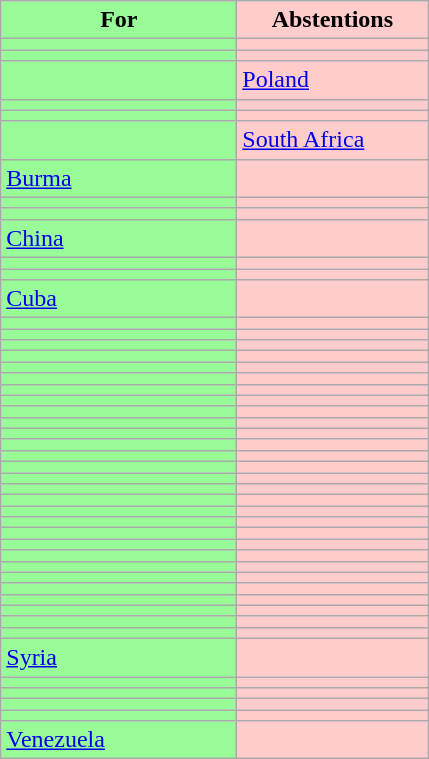<table class="sortable wikitable">
<tr>
<td width="150" align="center" bgcolor="98FB98"><strong>For</strong></td>
<td width="120" align="center" bgcolor="#ffcccc"><strong>Abstentions</strong></td>
</tr>
<tr>
<td bgcolor="98FB98"></td>
<td bgcolor="#ffcccc"></td>
</tr>
<tr>
<td bgcolor="98FB98"></td>
<td bgcolor="#ffcccc"></td>
</tr>
<tr>
<td bgcolor="98FB98"></td>
<td bgcolor="#ffcccc"> <a href='#'>Poland</a></td>
</tr>
<tr>
<td bgcolor="98FB98"></td>
<td bgcolor="#ffcccc"></td>
</tr>
<tr>
<td bgcolor="98FB98"></td>
<td bgcolor="#ffcccc"></td>
</tr>
<tr>
<td bgcolor="98FB98"></td>
<td bgcolor="#ffcccc"> <a href='#'>South Africa</a></td>
</tr>
<tr>
<td bgcolor="98FB98"> <a href='#'>Burma</a></td>
<td bgcolor="#ffcccc"></td>
</tr>
<tr>
<td bgcolor="98FB98"></td>
<td bgcolor="#ffcccc"></td>
</tr>
<tr>
<td bgcolor="98FB98"></td>
<td bgcolor="#ffcccc"></td>
</tr>
<tr>
<td bgcolor="98FB98"> <a href='#'>China</a></td>
<td bgcolor="#ffcccc"></td>
</tr>
<tr>
<td bgcolor="98FB98"></td>
<td bgcolor="#ffcccc"></td>
</tr>
<tr>
<td bgcolor="98FB98"></td>
<td bgcolor="#ffcccc"></td>
</tr>
<tr>
<td bgcolor="98FB98"> <a href='#'>Cuba</a></td>
<td bgcolor="#ffcccc"></td>
</tr>
<tr>
<td bgcolor="98FB98"></td>
<td bgcolor="#ffcccc"></td>
</tr>
<tr>
<td bgcolor="98FB98"></td>
<td bgcolor="#ffcccc"></td>
</tr>
<tr>
<td bgcolor="98FB98"></td>
<td bgcolor="#ffcccc"></td>
</tr>
<tr>
<td bgcolor="98FB98"></td>
<td bgcolor="#ffcccc"></td>
</tr>
<tr>
<td bgcolor="98FB98"></td>
<td bgcolor="#ffcccc"></td>
</tr>
<tr>
<td bgcolor="98FB98"></td>
<td bgcolor="#ffcccc"></td>
</tr>
<tr>
<td bgcolor="98FB98"></td>
<td bgcolor="#ffcccc"></td>
</tr>
<tr>
<td bgcolor="98FB98"></td>
<td bgcolor="#ffcccc"></td>
</tr>
<tr>
<td bgcolor="98FB98"></td>
<td bgcolor="#ffcccc"></td>
</tr>
<tr>
<td bgcolor="98FB98"></td>
<td bgcolor="#ffcccc"></td>
</tr>
<tr>
<td bgcolor="98FB98"></td>
<td bgcolor="#ffcccc"></td>
</tr>
<tr>
<td bgcolor="98FB98"></td>
<td bgcolor="#ffcccc"></td>
</tr>
<tr>
<td bgcolor="98FB98"></td>
<td bgcolor="#ffcccc"></td>
</tr>
<tr>
<td bgcolor="98FB98"></td>
<td bgcolor="#ffcccc"></td>
</tr>
<tr>
<td bgcolor="98FB98"></td>
<td bgcolor="#ffcccc"></td>
</tr>
<tr>
<td bgcolor="98FB98"></td>
<td bgcolor="#ffcccc"></td>
</tr>
<tr>
<td bgcolor="98FB98"></td>
<td bgcolor="#ffcccc"></td>
</tr>
<tr>
<td bgcolor="98FB98"></td>
<td bgcolor="#ffcccc"></td>
</tr>
<tr>
<td bgcolor="98FB98"></td>
<td bgcolor="#ffcccc"></td>
</tr>
<tr>
<td bgcolor="98FB98"></td>
<td bgcolor="#ffcccc"></td>
</tr>
<tr>
<td bgcolor="98FB98"></td>
<td bgcolor="#ffcccc"></td>
</tr>
<tr>
<td bgcolor="98FB98"></td>
<td bgcolor="#ffcccc"></td>
</tr>
<tr>
<td bgcolor="98FB98"></td>
<td bgcolor="#ffcccc"></td>
</tr>
<tr>
<td bgcolor="98FB98"></td>
<td bgcolor="#ffcccc"></td>
</tr>
<tr>
<td bgcolor="98FB98"></td>
<td bgcolor="#ffcccc"></td>
</tr>
<tr>
<td bgcolor="98FB98"></td>
<td bgcolor="#ffcccc"></td>
</tr>
<tr>
<td bgcolor="98FB98"></td>
<td bgcolor="#ffcccc"></td>
</tr>
<tr>
<td bgcolor="98FB98"></td>
<td bgcolor="#ffcccc"></td>
</tr>
<tr>
<td bgcolor="98FB98"></td>
<td bgcolor="#ffcccc"></td>
</tr>
<tr>
<td bgcolor="98FB98"> <a href='#'>Syria</a></td>
<td bgcolor="#ffcccc"></td>
</tr>
<tr>
<td bgcolor="98FB98"></td>
<td bgcolor="#ffcccc"></td>
</tr>
<tr>
<td bgcolor="98FB98"></td>
<td bgcolor="#ffcccc"></td>
</tr>
<tr>
<td bgcolor="98FB98"></td>
<td bgcolor="#ffcccc"></td>
</tr>
<tr>
<td bgcolor="98FB98"></td>
<td bgcolor="#ffcccc"></td>
</tr>
<tr>
<td bgcolor="98FB98"> <a href='#'>Venezuela</a></td>
<td bgcolor="#ffcccc"></td>
</tr>
</table>
